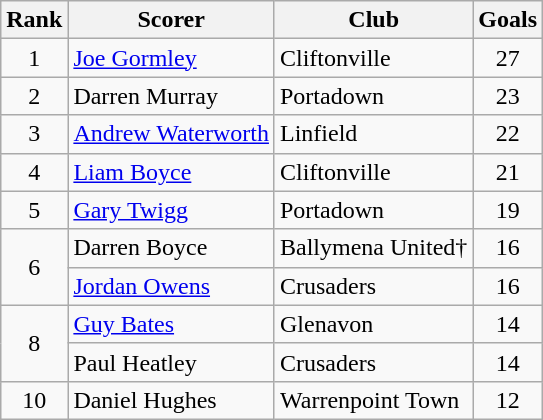<table class="wikitable" style="text-align:center">
<tr>
<th>Rank</th>
<th>Scorer</th>
<th>Club</th>
<th>Goals</th>
</tr>
<tr>
<td>1</td>
<td align="left"> <a href='#'>Joe Gormley</a></td>
<td align="left">Cliftonville</td>
<td>27</td>
</tr>
<tr>
<td>2</td>
<td align="left"> Darren Murray</td>
<td align="left">Portadown</td>
<td>23</td>
</tr>
<tr>
<td>3</td>
<td align="left"> <a href='#'>Andrew Waterworth</a></td>
<td align="left">Linfield</td>
<td>22</td>
</tr>
<tr>
<td>4</td>
<td align="left"> <a href='#'>Liam Boyce</a></td>
<td align="left">Cliftonville</td>
<td>21</td>
</tr>
<tr>
<td>5</td>
<td align="left"> <a href='#'>Gary Twigg</a></td>
<td align="left">Portadown</td>
<td>19</td>
</tr>
<tr>
<td rowspan="2">6</td>
<td align="left"> Darren Boyce</td>
<td align="left">Ballymena United†</td>
<td>16</td>
</tr>
<tr>
<td align="left"> <a href='#'>Jordan Owens</a></td>
<td align="left">Crusaders</td>
<td>16</td>
</tr>
<tr>
<td rowspan="2">8</td>
<td align="left"> <a href='#'>Guy Bates</a></td>
<td align="left">Glenavon</td>
<td>14</td>
</tr>
<tr>
<td align="left"> Paul Heatley</td>
<td align="left">Crusaders</td>
<td>14</td>
</tr>
<tr>
<td>10</td>
<td align="left"> Daniel Hughes</td>
<td align="left">Warrenpoint Town</td>
<td>12</td>
</tr>
</table>
